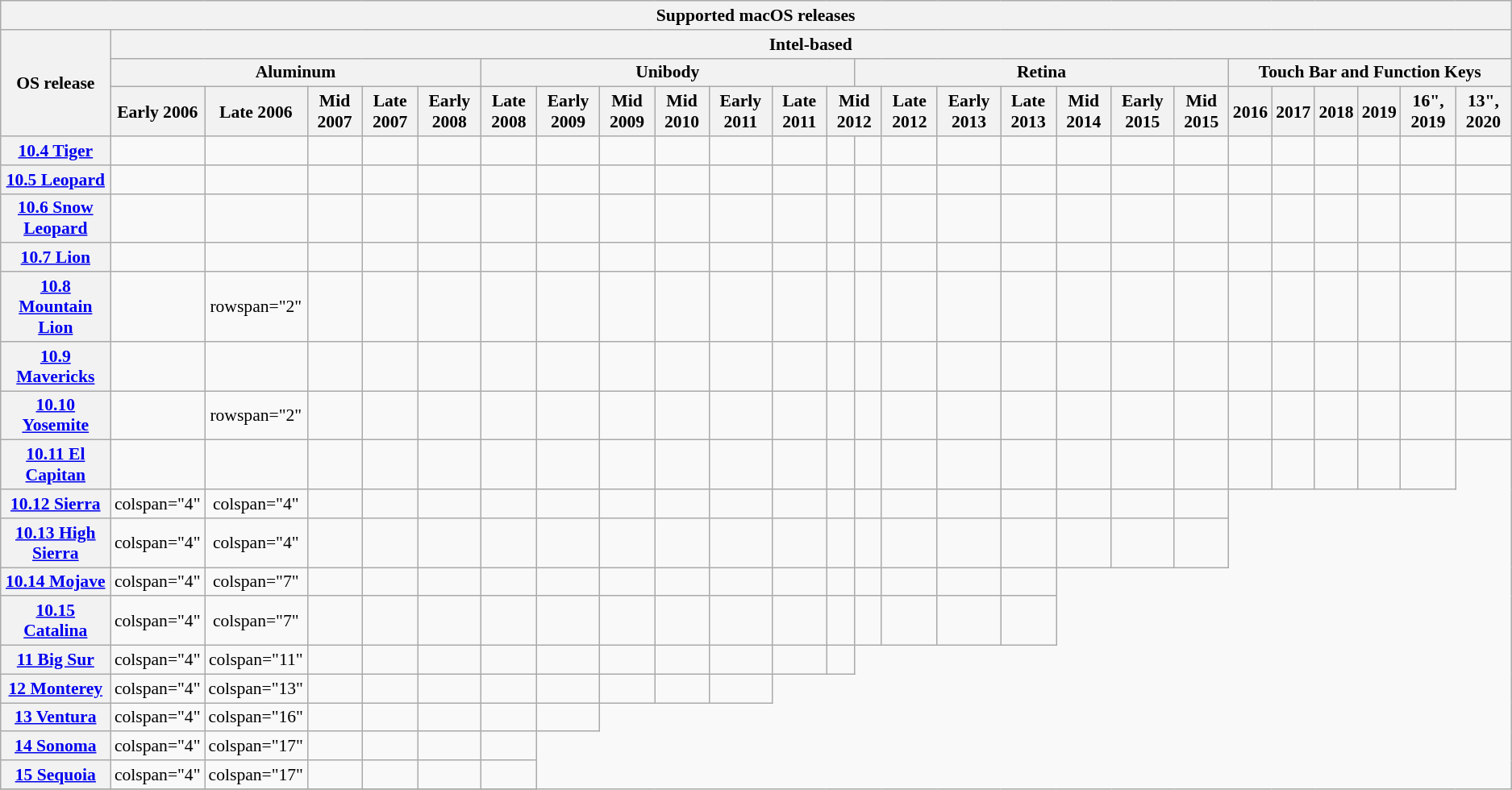<table class="wikitable" style="font-size:90%; text-align:center">
<tr>
<th colspan="26">Supported macOS releases</th>
</tr>
<tr>
<th rowspan=3>OS release</th>
<th colspan="25">Intel-based</th>
</tr>
<tr>
<th colspan=5>Aluminum</th>
<th colspan="7">Unibody</th>
<th colspan=7>Retina</th>
<th colspan=6>Touch Bar and Function Keys</th>
</tr>
<tr>
<th>Early 2006</th>
<th>Late 2006</th>
<th>Mid 2007</th>
<th>Late 2007</th>
<th>Early 2008</th>
<th>Late 2008</th>
<th>Early 2009</th>
<th>Mid 2009</th>
<th>Mid 2010</th>
<th>Early 2011</th>
<th>Late 2011</th>
<th colspan="2">Mid 2012</th>
<th>Late 2012</th>
<th>Early 2013</th>
<th>Late 2013</th>
<th>Mid 2014</th>
<th>Early 2015</th>
<th>Mid 2015</th>
<th>2016</th>
<th>2017</th>
<th>2018</th>
<th>2019</th>
<th>16", 2019</th>
<th>13", 2020</th>
</tr>
<tr>
<th><a href='#'>10.4 Tiger</a></th>
<td></td>
<td></td>
<td></td>
<td></td>
<td></td>
<td></td>
<td></td>
<td></td>
<td></td>
<td></td>
<td></td>
<td></td>
<td></td>
<td></td>
<td></td>
<td></td>
<td></td>
<td></td>
<td></td>
<td></td>
<td></td>
<td></td>
<td></td>
<td></td>
<td></td>
</tr>
<tr>
<th><a href='#'>10.5 Leopard</a></th>
<td></td>
<td></td>
<td></td>
<td></td>
<td></td>
<td></td>
<td></td>
<td></td>
<td></td>
<td></td>
<td></td>
<td></td>
<td></td>
<td></td>
<td></td>
<td></td>
<td></td>
<td></td>
<td></td>
<td></td>
<td></td>
<td></td>
<td></td>
<td></td>
<td></td>
</tr>
<tr>
<th><a href='#'>10.6 Snow Leopard</a></th>
<td></td>
<td></td>
<td></td>
<td></td>
<td></td>
<td></td>
<td></td>
<td></td>
<td></td>
<td></td>
<td></td>
<td></td>
<td></td>
<td></td>
<td></td>
<td></td>
<td></td>
<td></td>
<td></td>
<td></td>
<td></td>
<td></td>
<td></td>
<td></td>
<td></td>
</tr>
<tr>
<th><a href='#'>10.7 Lion</a></th>
<td></td>
<td></td>
<td></td>
<td></td>
<td></td>
<td></td>
<td></td>
<td></td>
<td></td>
<td></td>
<td></td>
<td></td>
<td></td>
<td></td>
<td></td>
<td></td>
<td></td>
<td></td>
<td></td>
<td></td>
<td></td>
<td></td>
<td></td>
<td></td>
<td></td>
</tr>
<tr>
<th><a href='#'>10.8 Mountain Lion</a></th>
<td></td>
<td>rowspan="2"</td>
<td></td>
<td></td>
<td></td>
<td></td>
<td></td>
<td></td>
<td></td>
<td></td>
<td></td>
<td></td>
<td></td>
<td></td>
<td></td>
<td></td>
<td></td>
<td></td>
<td></td>
<td></td>
<td></td>
<td></td>
<td></td>
<td></td>
<td></td>
</tr>
<tr>
<th><a href='#'>10.9 Mavericks</a></th>
<td></td>
<td></td>
<td></td>
<td></td>
<td></td>
<td></td>
<td></td>
<td></td>
<td></td>
<td></td>
<td></td>
<td></td>
<td></td>
<td></td>
<td></td>
<td></td>
<td></td>
<td></td>
<td></td>
<td></td>
<td></td>
<td></td>
<td></td>
<td></td>
</tr>
<tr>
<th><a href='#'>10.10 Yosemite</a></th>
<td></td>
<td>rowspan="2"</td>
<td></td>
<td></td>
<td></td>
<td></td>
<td></td>
<td></td>
<td></td>
<td></td>
<td></td>
<td></td>
<td></td>
<td></td>
<td></td>
<td></td>
<td></td>
<td></td>
<td></td>
<td></td>
<td></td>
<td></td>
<td></td>
<td></td>
<td></td>
</tr>
<tr>
<th><a href='#'>10.11 El Capitan</a></th>
<td></td>
<td></td>
<td></td>
<td></td>
<td></td>
<td></td>
<td></td>
<td></td>
<td></td>
<td></td>
<td></td>
<td></td>
<td></td>
<td></td>
<td></td>
<td></td>
<td></td>
<td></td>
<td></td>
<td></td>
<td></td>
<td></td>
<td></td>
<td></td>
</tr>
<tr>
<th><a href='#'>10.12 Sierra</a></th>
<td>colspan="4"</td>
<td>colspan="4"</td>
<td></td>
<td></td>
<td></td>
<td></td>
<td></td>
<td></td>
<td></td>
<td></td>
<td></td>
<td></td>
<td></td>
<td></td>
<td></td>
<td></td>
<td></td>
<td></td>
<td></td>
</tr>
<tr>
<th><a href='#'>10.13 High Sierra</a></th>
<td>colspan="4"</td>
<td>colspan="4"</td>
<td></td>
<td></td>
<td></td>
<td></td>
<td></td>
<td></td>
<td></td>
<td></td>
<td></td>
<td></td>
<td></td>
<td></td>
<td></td>
<td></td>
<td></td>
<td></td>
<td></td>
</tr>
<tr>
<th><a href='#'>10.14 Mojave</a></th>
<td>colspan="4"</td>
<td>colspan="7"</td>
<td></td>
<td></td>
<td></td>
<td></td>
<td></td>
<td></td>
<td></td>
<td></td>
<td></td>
<td></td>
<td></td>
<td></td>
<td></td>
<td></td>
</tr>
<tr>
<th><a href='#'>10.15 Catalina</a></th>
<td>colspan="4"</td>
<td>colspan="7"</td>
<td></td>
<td></td>
<td></td>
<td></td>
<td></td>
<td></td>
<td></td>
<td></td>
<td></td>
<td></td>
<td></td>
<td></td>
<td></td>
<td></td>
</tr>
<tr>
<th><a href='#'>11 Big Sur</a></th>
<td>colspan="4"</td>
<td>colspan="11"</td>
<td></td>
<td></td>
<td></td>
<td></td>
<td></td>
<td></td>
<td></td>
<td></td>
<td></td>
<td></td>
</tr>
<tr>
<th><a href='#'>12 Monterey</a></th>
<td>colspan="4"</td>
<td>colspan="13" </td>
<td></td>
<td></td>
<td></td>
<td></td>
<td></td>
<td></td>
<td></td>
<td></td>
</tr>
<tr>
<th><a href='#'>13 Ventura</a></th>
<td>colspan="4"</td>
<td>colspan="16"</td>
<td></td>
<td></td>
<td></td>
<td></td>
<td></td>
</tr>
<tr>
<th><a href='#'>14 Sonoma</a></th>
<td>colspan="4"</td>
<td>colspan="17"</td>
<td></td>
<td></td>
<td></td>
<td></td>
</tr>
<tr>
<th><a href='#'>15 Sequoia</a></th>
<td>colspan="4"</td>
<td>colspan="17"</td>
<td></td>
<td></td>
<td></td>
<td></td>
</tr>
<tr>
</tr>
</table>
